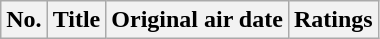<table class="wikitable">
<tr>
<th>No.</th>
<th>Title</th>
<th>Original air date</th>
<th>Ratings<br>








</th>
</tr>
</table>
